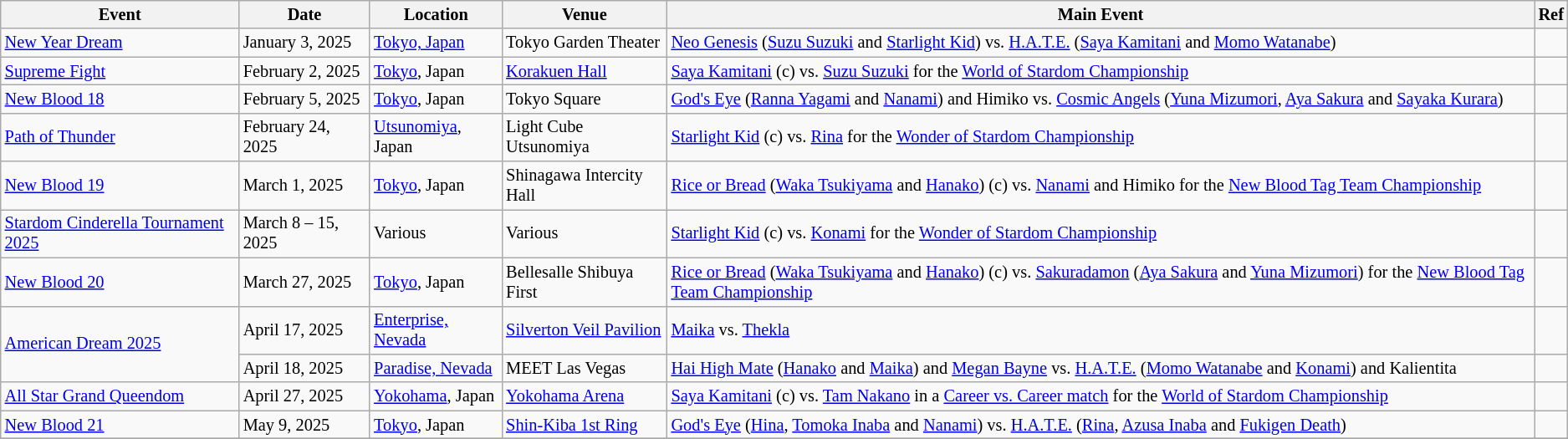<table class="wikitable" style="font-size:85%;">
<tr>
<th>Event</th>
<th>Date</th>
<th>Location</th>
<th>Venue</th>
<th>Main Event</th>
<th>Ref</th>
</tr>
<tr>
<td><a href='#'>New Year Dream</a></td>
<td>January 3, 2025</td>
<td><a href='#'>Tokyo, Japan</a></td>
<td>Tokyo Garden Theater</td>
<td><a href='#'>Neo Genesis</a> (<a href='#'>Suzu Suzuki</a> and <a href='#'>Starlight Kid</a>) vs. <a href='#'>H.A.T.E.</a> (<a href='#'>Saya Kamitani</a> and <a href='#'>Momo Watanabe</a>)</td>
<td></td>
</tr>
<tr>
<td><a href='#'>Supreme Fight</a></td>
<td>February 2, 2025</td>
<td><a href='#'>Tokyo</a>, Japan</td>
<td><a href='#'>Korakuen Hall</a></td>
<td><a href='#'>Saya Kamitani</a> (c) vs. <a href='#'>Suzu Suzuki</a> for the <a href='#'>World of Stardom Championship</a></td>
<td></td>
</tr>
<tr>
<td><a href='#'>New Blood 18</a></td>
<td>February 5, 2025</td>
<td><a href='#'>Tokyo</a>, Japan</td>
<td>Tokyo Square</td>
<td><a href='#'>God's Eye</a> (<a href='#'>Ranna Yagami</a> and <a href='#'>Nanami</a>) and Himiko vs. <a href='#'>Cosmic Angels</a> (<a href='#'>Yuna Mizumori</a>, <a href='#'>Aya Sakura</a> and <a href='#'>Sayaka Kurara</a>)</td>
<td></td>
</tr>
<tr>
<td><a href='#'>Path of Thunder</a></td>
<td>February 24, 2025</td>
<td><a href='#'>Utsunomiya</a>, Japan</td>
<td>Light Cube Utsunomiya</td>
<td><a href='#'>Starlight Kid</a> (c) vs. <a href='#'>Rina</a> for the <a href='#'>Wonder of Stardom Championship</a></td>
<td></td>
</tr>
<tr>
<td><a href='#'>New Blood 19</a></td>
<td>March 1, 2025</td>
<td><a href='#'>Tokyo</a>, Japan</td>
<td>Shinagawa Intercity Hall</td>
<td><a href='#'>Rice or Bread</a> (<a href='#'>Waka Tsukiyama</a> and <a href='#'>Hanako</a>) (c) vs. <a href='#'>Nanami</a> and Himiko for the <a href='#'>New Blood Tag Team Championship</a></td>
<td></td>
</tr>
<tr>
<td><a href='#'>Stardom Cinderella Tournament 2025</a></td>
<td>March 8 – 15, 2025</td>
<td>Various<br></td>
<td>Various<br></td>
<td><a href='#'>Starlight Kid</a> (c) vs. <a href='#'>Konami</a> for the <a href='#'>Wonder of Stardom Championship</a></td>
<td></td>
</tr>
<tr>
<td><a href='#'>New Blood 20</a></td>
<td>March 27, 2025</td>
<td><a href='#'>Tokyo</a>, Japan</td>
<td>Bellesalle Shibuya First</td>
<td><a href='#'>Rice or Bread</a> (<a href='#'>Waka Tsukiyama</a> and <a href='#'>Hanako</a>) (c) vs. <a href='#'>Sakuradamon</a> (<a href='#'>Aya Sakura</a> and <a href='#'>Yuna Mizumori</a>) for the <a href='#'>New Blood Tag Team Championship</a></td>
<td></td>
</tr>
<tr>
<td rowspan=2><a href='#'>American Dream 2025</a></td>
<td>April 17, 2025</td>
<td><a href='#'>Enterprise, Nevada</a></td>
<td><a href='#'>Silverton Veil Pavilion</a></td>
<td><a href='#'>Maika</a> vs. <a href='#'>Thekla</a></td>
<td></td>
</tr>
<tr>
<td>April 18, 2025</td>
<td><a href='#'>Paradise, Nevada</a></td>
<td>MEET Las Vegas</td>
<td><a href='#'>Hai High Mate</a> (<a href='#'>Hanako</a> and <a href='#'>Maika</a>) and <a href='#'>Megan Bayne</a> vs. <a href='#'>H.A.T.E.</a> (<a href='#'>Momo Watanabe</a> and <a href='#'>Konami</a>) and Kalientita</td>
<td></td>
</tr>
<tr>
<td><a href='#'>All Star Grand Queendom</a></td>
<td>April 27, 2025</td>
<td><a href='#'>Yokohama</a>, Japan</td>
<td><a href='#'>Yokohama Arena</a></td>
<td><a href='#'>Saya Kamitani</a> (c) vs. <a href='#'>Tam Nakano</a> in a <a href='#'>Career vs. Career match</a> for the <a href='#'>World of Stardom Championship</a></td>
<td></td>
</tr>
<tr>
<td><a href='#'>New Blood 21</a></td>
<td>May 9, 2025</td>
<td><a href='#'>Tokyo</a>, Japan</td>
<td><a href='#'>Shin-Kiba 1st Ring</a></td>
<td><a href='#'>God's Eye</a> (<a href='#'>Hina</a>, <a href='#'>Tomoka Inaba</a> and <a href='#'>Nanami</a>) vs. <a href='#'>H.A.T.E.</a> (<a href='#'>Rina</a>, <a href='#'>Azusa Inaba</a> and <a href='#'>Fukigen Death</a>)</td>
<td></td>
</tr>
<tr>
</tr>
</table>
